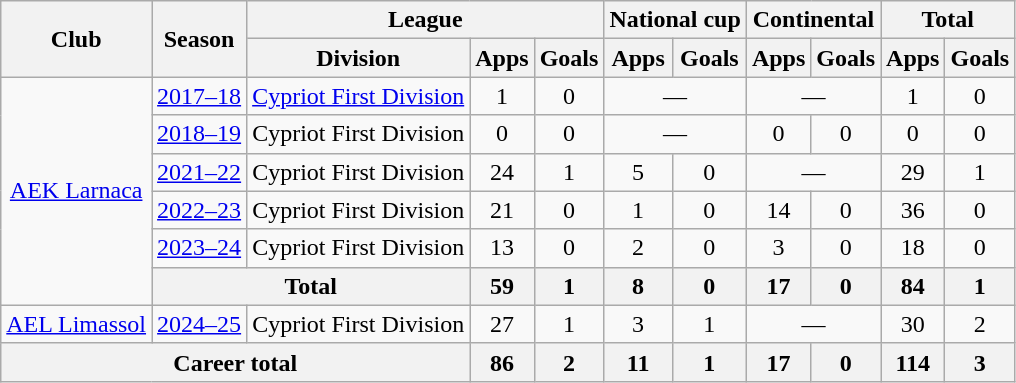<table class=wikitable style="text-align: center">
<tr>
<th rowspan=2>Club</th>
<th rowspan=2>Season</th>
<th colspan=3>League</th>
<th colspan=2>National cup</th>
<th colspan=2>Continental</th>
<th colspan=2>Total</th>
</tr>
<tr>
<th>Division</th>
<th>Apps</th>
<th>Goals</th>
<th>Apps</th>
<th>Goals</th>
<th>Apps</th>
<th>Goals</th>
<th>Apps</th>
<th>Goals</th>
</tr>
<tr>
<td rowspan=6><a href='#'>AEK Larnaca</a></td>
<td><a href='#'>2017–18</a></td>
<td><a href='#'>Cypriot First Division</a></td>
<td>1</td>
<td>0</td>
<td colspan=2>—</td>
<td colspan=2>—</td>
<td>1</td>
<td>0</td>
</tr>
<tr>
<td><a href='#'>2018–19</a></td>
<td>Cypriot First Division</td>
<td>0</td>
<td>0</td>
<td colspan=2>—</td>
<td>0</td>
<td>0</td>
<td>0</td>
<td>0</td>
</tr>
<tr>
<td><a href='#'>2021–22</a></td>
<td>Cypriot First Division</td>
<td>24</td>
<td>1</td>
<td>5</td>
<td>0</td>
<td colspan=2>—</td>
<td>29</td>
<td>1</td>
</tr>
<tr>
<td><a href='#'>2022–23</a></td>
<td>Cypriot First Division</td>
<td>21</td>
<td>0</td>
<td>1</td>
<td>0</td>
<td>14</td>
<td>0</td>
<td>36</td>
<td>0</td>
</tr>
<tr>
<td><a href='#'>2023–24</a></td>
<td>Cypriot First Division</td>
<td>13</td>
<td>0</td>
<td>2</td>
<td>0</td>
<td>3</td>
<td>0</td>
<td>18</td>
<td>0</td>
</tr>
<tr>
<th colspan=2>Total</th>
<th>59</th>
<th>1</th>
<th>8</th>
<th>0</th>
<th>17</th>
<th>0</th>
<th>84</th>
<th>1</th>
</tr>
<tr>
<td><a href='#'>AEL Limassol</a></td>
<td><a href='#'>2024–25</a></td>
<td>Cypriot First Division</td>
<td>27</td>
<td>1</td>
<td>3</td>
<td>1</td>
<td colspan=2>—</td>
<td>30</td>
<td>2</td>
</tr>
<tr>
<th colspan=3>Career total</th>
<th>86</th>
<th>2</th>
<th>11</th>
<th>1</th>
<th>17</th>
<th>0</th>
<th>114</th>
<th>3</th>
</tr>
</table>
